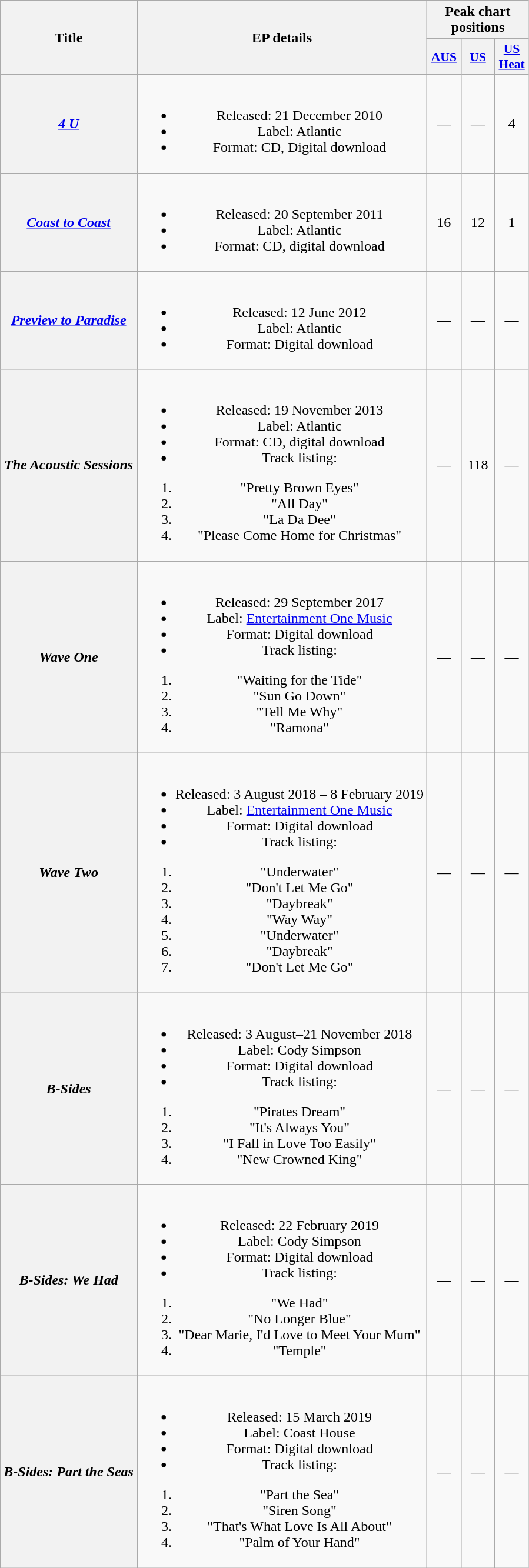<table class="wikitable plainrowheaders" style="text-align:center;">
<tr>
<th scope="col" rowspan="2">Title</th>
<th scope="col" rowspan="2">EP details</th>
<th scope="col" colspan="3">Peak chart positions</th>
</tr>
<tr>
<th scope="col" style="width:2.2em;font-size:90%;"><a href='#'>AUS</a><br></th>
<th scope="col" style="width:2.2em;font-size:90%;"><a href='#'>US</a><br></th>
<th scope="col" style="width:2.2em;font-size:90%;"><a href='#'>US Heat</a></th>
</tr>
<tr>
<th scope="row"><em><a href='#'>4 U</a></em></th>
<td><br><ul><li>Released: 21 December 2010</li><li>Label: Atlantic</li><li>Format: CD, Digital download</li></ul></td>
<td>—</td>
<td>—</td>
<td>4</td>
</tr>
<tr>
<th scope="row"><em><a href='#'>Coast to Coast</a></em></th>
<td><br><ul><li>Released: 20 September 2011</li><li>Label: Atlantic</li><li>Format: CD, digital download</li></ul></td>
<td>16</td>
<td>12</td>
<td>1</td>
</tr>
<tr>
<th scope="row"><em><a href='#'>Preview to Paradise</a></em></th>
<td><br><ul><li>Released: 12 June 2012</li><li>Label: Atlantic</li><li>Format: Digital download</li></ul></td>
<td>—</td>
<td>—</td>
<td>—</td>
</tr>
<tr>
<th scope="row"><em>The Acoustic Sessions</em></th>
<td><br><ul><li>Released: 19 November 2013</li><li>Label: Atlantic</li><li>Format: CD, digital download</li><li>Track listing:</li></ul><ol><li>"Pretty Brown Eyes" </li><li>"All Day" </li><li>"La Da Dee" </li><li>"Please Come Home for Christmas" </li></ol></td>
<td>—</td>
<td>118</td>
<td>—</td>
</tr>
<tr>
<th scope="row"><em>Wave One</em></th>
<td><br><ul><li>Released: 29 September 2017</li><li>Label: <a href='#'>Entertainment One Music</a></li><li>Format: Digital download</li><li>Track listing:</li></ul><ol><li>"Waiting for the Tide"</li><li>"Sun Go Down"</li><li>"Tell Me Why"</li><li>"Ramona"</li></ol></td>
<td>—</td>
<td>—</td>
<td>—</td>
</tr>
<tr>
<th scope="row"><em>Wave Two</em></th>
<td><br><ul><li>Released: 3 August 2018 – 8 February 2019</li><li>Label: <a href='#'>Entertainment One Music</a></li><li>Format: Digital download</li><li>Track listing:</li></ul><ol><li>"Underwater" </li><li>"Don't Let Me Go" </li><li>"Daybreak" </li><li>"Way Way" </li><li>"Underwater" </li><li>"Daybreak" </li><li>"Don't Let Me Go" </li></ol></td>
<td>—</td>
<td>—</td>
<td>—</td>
</tr>
<tr>
<th scope="row"><em>B-Sides</em></th>
<td><br><ul><li>Released: 3 August–21 November 2018</li><li>Label: Cody Simpson</li><li>Format: Digital download</li><li>Track listing:</li></ul><ol><li>"Pirates Dream" </li><li>"It's Always You" </li><li>"I Fall in Love Too Easily" </li><li>"New Crowned King" </li></ol></td>
<td>—</td>
<td>—</td>
<td>—</td>
</tr>
<tr>
<th scope="row"><em>B-Sides: We Had</em></th>
<td><br><ul><li>Released: 22 February 2019</li><li>Label: Cody Simpson</li><li>Format: Digital download</li><li>Track listing:</li></ul><ol><li>"We Had"</li><li>"No Longer Blue"</li><li>"Dear Marie, I'd Love to Meet Your Mum"</li><li>"Temple"</li></ol></td>
<td>—</td>
<td>—</td>
<td>—</td>
</tr>
<tr>
<th scope="row"><em>B-Sides: Part the Seas</em></th>
<td><br><ul><li>Released: 15 March 2019</li><li>Label: Coast House</li><li>Format: Digital download</li><li>Track listing:</li></ul><ol><li>"Part the Sea"</li><li>"Siren Song"</li><li>"That's What Love Is All About"</li><li>"Palm of Your Hand"</li></ol></td>
<td>—</td>
<td>—</td>
<td>—</td>
</tr>
</table>
